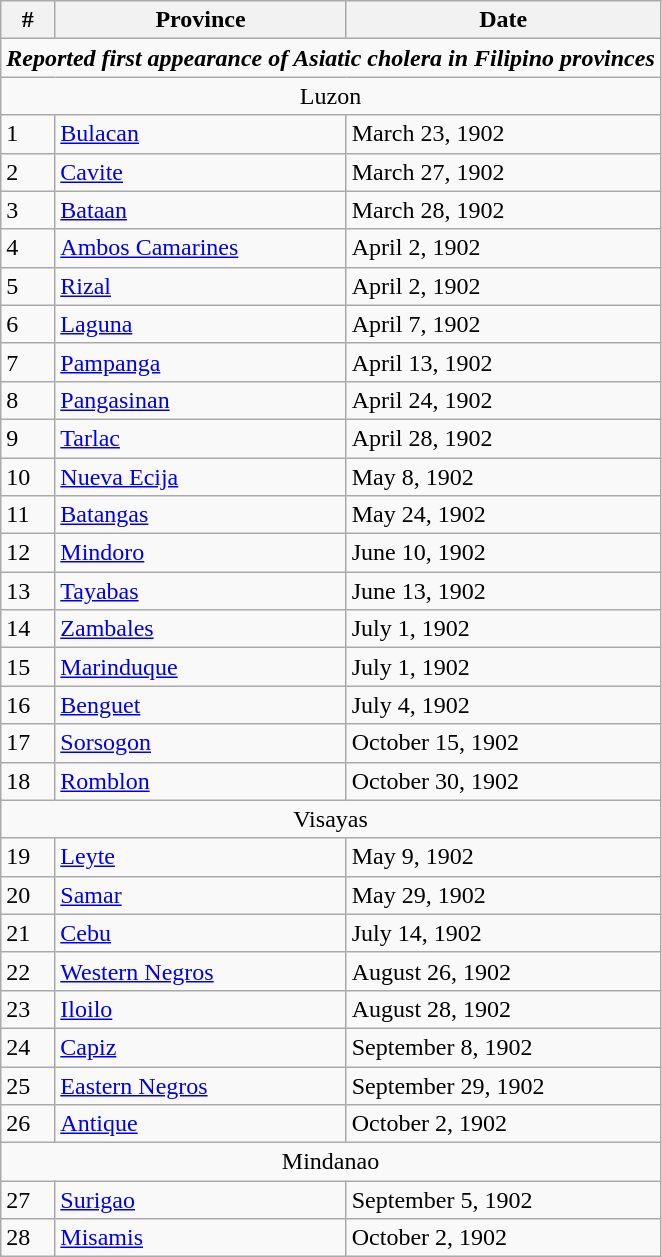<table class=wikitable>
<tr>
<th>#</th>
<th>Province</th>
<th>Date</th>
</tr>
<tr>
<td colspan="3" align="center"><strong><em>Reported first appearance of Asiatic cholera in Filipino provinces</em></strong></td>
</tr>
<tr>
<td colspan="3" align="center">Luzon</td>
</tr>
<tr>
<td>1</td>
<td><a href='#'>Bulacan</a></td>
<td>March 23, 1902</td>
</tr>
<tr>
<td>2</td>
<td><a href='#'>Cavite</a></td>
<td>March 27, 1902</td>
</tr>
<tr>
<td>3</td>
<td><a href='#'>Bataan</a></td>
<td>March 28, 1902</td>
</tr>
<tr>
<td>4</td>
<td><a href='#'>Ambos Camarines</a></td>
<td>April 2, 1902</td>
</tr>
<tr>
<td>5</td>
<td><a href='#'>Rizal</a></td>
<td>April 2, 1902</td>
</tr>
<tr>
<td>6</td>
<td><a href='#'>Laguna</a></td>
<td>April 7, 1902</td>
</tr>
<tr>
<td>7</td>
<td><a href='#'>Pampanga</a></td>
<td>April 13, 1902</td>
</tr>
<tr>
<td>8</td>
<td><a href='#'>Pangasinan</a></td>
<td>April 24, 1902</td>
</tr>
<tr>
<td>9</td>
<td><a href='#'>Tarlac</a></td>
<td>April 28, 1902</td>
</tr>
<tr>
<td>10</td>
<td><a href='#'>Nueva Ecija</a></td>
<td>May 8, 1902</td>
</tr>
<tr>
<td>11</td>
<td><a href='#'>Batangas</a></td>
<td>May 24, 1902</td>
</tr>
<tr>
<td>12</td>
<td><a href='#'>Mindoro</a></td>
<td>June 10, 1902</td>
</tr>
<tr>
<td>13</td>
<td><a href='#'>Tayabas</a></td>
<td>June 13, 1902</td>
</tr>
<tr>
<td>14</td>
<td><a href='#'>Zambales</a></td>
<td>July 1, 1902</td>
</tr>
<tr>
<td>15</td>
<td><a href='#'>Marinduque</a></td>
<td>July 1, 1902</td>
</tr>
<tr>
<td>16</td>
<td><a href='#'>Benguet</a></td>
<td>July 4, 1902</td>
</tr>
<tr>
<td>17</td>
<td><a href='#'>Sorsogon</a></td>
<td>October 15, 1902</td>
</tr>
<tr>
<td>18</td>
<td><a href='#'>Romblon</a></td>
<td>October 30, 1902</td>
</tr>
<tr>
<td colspan="3" align="center">Visayas</td>
</tr>
<tr>
<td>19</td>
<td><a href='#'>Leyte</a></td>
<td>May 9, 1902</td>
</tr>
<tr>
<td>20</td>
<td><a href='#'>Samar</a></td>
<td>May 29, 1902</td>
</tr>
<tr>
<td>21</td>
<td><a href='#'>Cebu</a></td>
<td>July 14, 1902</td>
</tr>
<tr>
<td>22</td>
<td><a href='#'>Western Negros</a></td>
<td>August 26, 1902</td>
</tr>
<tr>
<td>23</td>
<td><a href='#'>Iloilo</a></td>
<td>August 28, 1902</td>
</tr>
<tr>
<td>24</td>
<td><a href='#'>Capiz</a></td>
<td>September 8, 1902</td>
</tr>
<tr>
<td>25</td>
<td><a href='#'>Eastern Negros</a></td>
<td>September 29, 1902</td>
</tr>
<tr>
<td>26</td>
<td><a href='#'>Antique</a></td>
<td>October 2, 1902</td>
</tr>
<tr>
<td colspan="3" align="center">Mindanao</td>
</tr>
<tr>
<td>27</td>
<td><a href='#'>Surigao</a></td>
<td>September 5, 1902</td>
</tr>
<tr>
<td>28</td>
<td><a href='#'>Misamis</a></td>
<td>October 2, 1902</td>
</tr>
</table>
